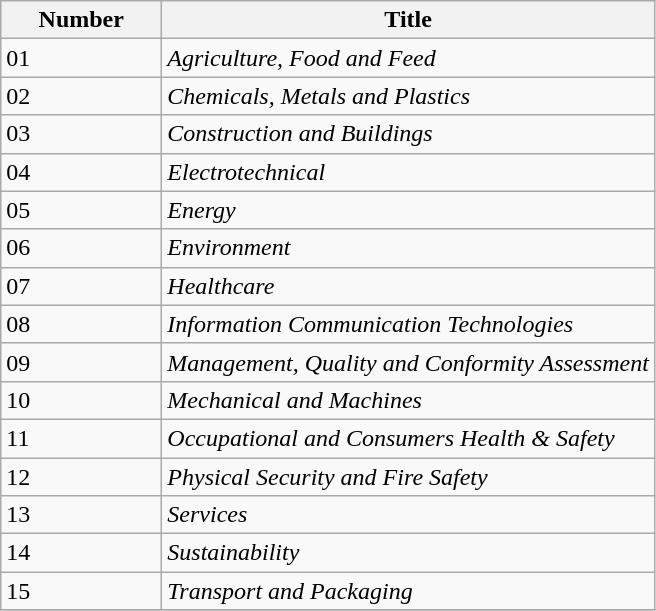<table class="wikitable">
<tr>
<th scope="col" width="100px">Number</th>
<th>Title</th>
</tr>
<tr>
<td>01</td>
<td><em>Agriculture, Food and Feed</em></td>
</tr>
<tr>
<td>02</td>
<td><em>Chemicals, Metals and Plastics</em></td>
</tr>
<tr>
<td>03</td>
<td><em>Construction and Buildings</em></td>
</tr>
<tr>
<td>04</td>
<td><em>Electrotechnical</em></td>
</tr>
<tr>
<td>05</td>
<td><em>Energy</em></td>
</tr>
<tr>
<td>06</td>
<td><em>Environment</em></td>
</tr>
<tr>
<td>07</td>
<td><em>Healthcare</em></td>
</tr>
<tr>
<td>08</td>
<td><em>Information Communication Technologies</em></td>
</tr>
<tr>
<td>09</td>
<td><em>Management, Quality and Conformity Assessment</em></td>
</tr>
<tr>
<td>10</td>
<td><em>Mechanical and Machines</em></td>
</tr>
<tr>
<td>11</td>
<td><em>Occupational and Consumers Health & Safety </em></td>
</tr>
<tr>
<td>12</td>
<td><em>Physical Security and Fire Safety</em></td>
</tr>
<tr>
<td>13</td>
<td><em>Services</em></td>
</tr>
<tr>
<td>14</td>
<td><em>Sustainability</em></td>
</tr>
<tr>
<td>15</td>
<td><em>Transport and Packaging</em></td>
</tr>
<tr>
</tr>
</table>
